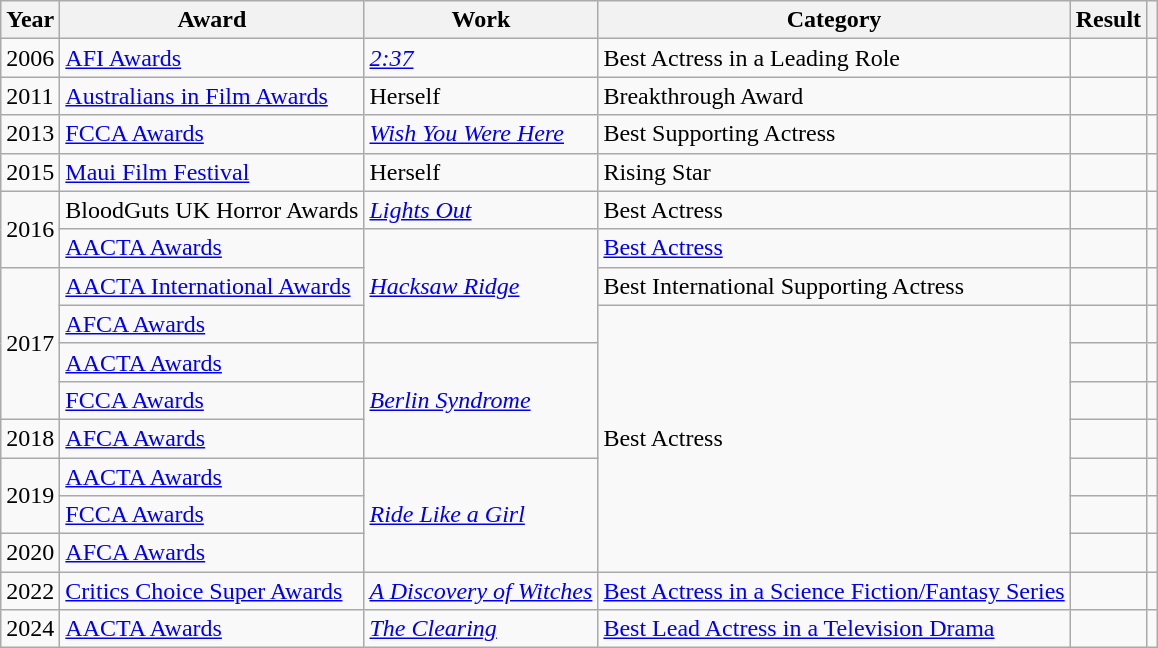<table class="wikitable">
<tr style="text-align:center;">
<th scope="col">Year</th>
<th scope="col">Award</th>
<th scope="col">Work</th>
<th scope="col">Category</th>
<th scope="col">Result</th>
<th scope="col"></th>
</tr>
<tr>
<td>2006</td>
<td><a href='#'>AFI Awards</a></td>
<td><em><a href='#'>2:37</a></em></td>
<td>Best Actress in a Leading Role</td>
<td></td>
<td></td>
</tr>
<tr>
<td>2011</td>
<td><a href='#'>Australians in Film Awards</a></td>
<td>Herself</td>
<td>Breakthrough Award</td>
<td></td>
<td></td>
</tr>
<tr>
<td>2013</td>
<td><a href='#'>FCCA Awards</a></td>
<td><em><a href='#'>Wish You Were Here</a></em></td>
<td>Best Supporting Actress</td>
<td></td>
<td></td>
</tr>
<tr>
<td>2015</td>
<td><a href='#'>Maui Film Festival</a></td>
<td>Herself</td>
<td>Rising Star</td>
<td></td>
<td></td>
</tr>
<tr>
<td rowspan=2>2016</td>
<td>BloodGuts UK Horror Awards</td>
<td><em><a href='#'>Lights Out</a></em></td>
<td>Best Actress</td>
<td></td>
<td></td>
</tr>
<tr>
<td><a href='#'>AACTA Awards</a></td>
<td rowspan="3"><em><a href='#'>Hacksaw Ridge</a></em></td>
<td><a href='#'>Best Actress</a></td>
<td></td>
<td></td>
</tr>
<tr>
<td rowspan=4>2017</td>
<td><a href='#'>AACTA International Awards</a></td>
<td>Best International Supporting Actress</td>
<td></td>
<td></td>
</tr>
<tr>
<td><a href='#'>AFCA Awards</a></td>
<td rowspan="7">Best Actress</td>
<td></td>
<td></td>
</tr>
<tr>
<td><a href='#'>AACTA Awards</a></td>
<td rowspan="3"><em><a href='#'>Berlin Syndrome</a></em></td>
<td></td>
<td></td>
</tr>
<tr>
<td><a href='#'>FCCA Awards</a></td>
<td></td>
<td></td>
</tr>
<tr>
<td>2018</td>
<td><a href='#'>AFCA Awards</a></td>
<td></td>
<td></td>
</tr>
<tr>
<td rowspan=2>2019</td>
<td><a href='#'>AACTA Awards</a></td>
<td rowspan="3"><em><a href='#'>Ride Like a Girl</a></em></td>
<td></td>
<td></td>
</tr>
<tr>
<td><a href='#'>FCCA Awards</a></td>
<td></td>
<td></td>
</tr>
<tr>
<td>2020</td>
<td><a href='#'>AFCA Awards</a></td>
<td></td>
<td></td>
</tr>
<tr>
<td>2022</td>
<td><a href='#'>Critics Choice Super Awards</a></td>
<td><em><a href='#'>A Discovery of Witches</a></em></td>
<td><a href='#'>Best Actress in a Science Fiction/Fantasy Series</a></td>
<td></td>
<td></td>
</tr>
<tr>
<td>2024</td>
<td><a href='#'>AACTA Awards</a></td>
<td><em><a href='#'>The Clearing</a></em></td>
<td><a href='#'>Best Lead Actress in a Television Drama</a></td>
<td></td>
<td></td>
</tr>
</table>
